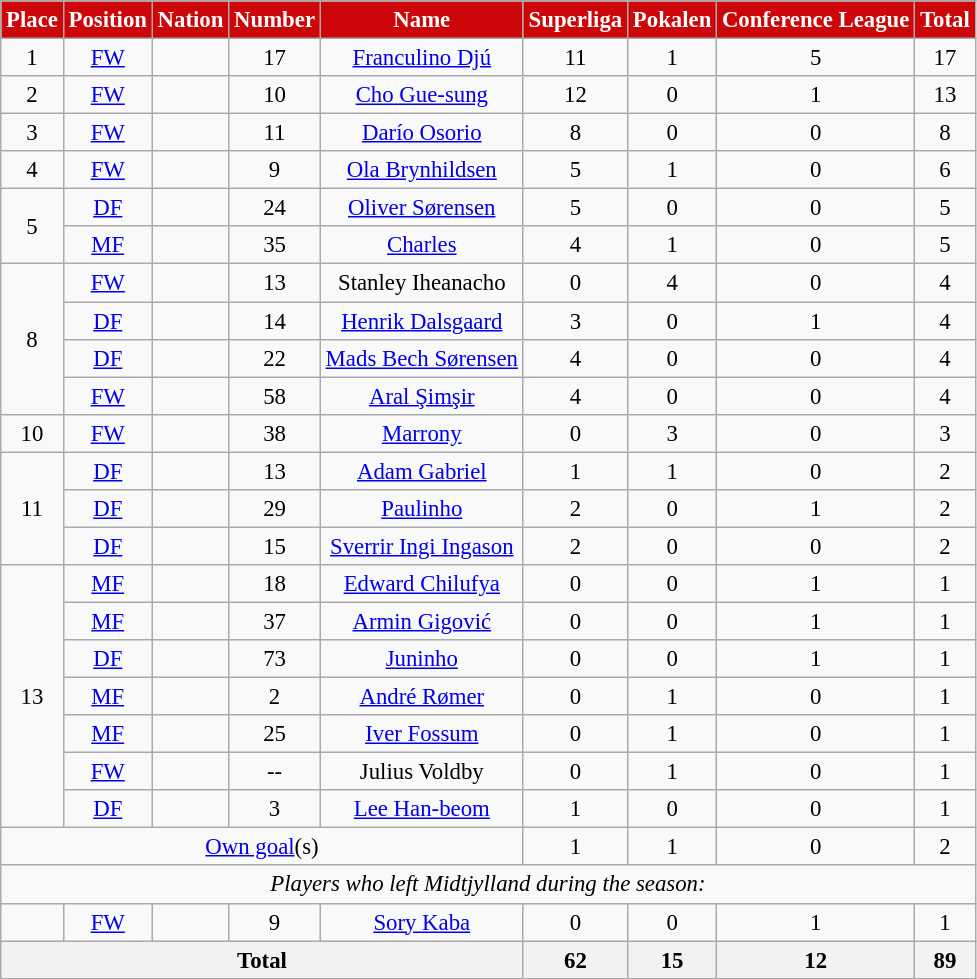<table class="wikitable" style="font-size: 95%; text-align: center">
<tr>
<th style="background:#cc0609; color:white; text-align:center;"!width=80>Place</th>
<th style="background:#cc0609; color:white; text-align:center;"!width=80>Position</th>
<th style="background:#cc0609; color:white; text-align:center;"!width=80>Nation</th>
<th style="background:#cc0609; color:white; text-align:center;"!width=80>Number</th>
<th style="background:#cc0609; color:white; text-align:center;"!width=150>Name</th>
<th style="background:#cc0609; color:white; text-align:center;"!width=150>Superliga</th>
<th style="background:#cc0609; color:white; text-align:center;"!width=150>Pokalen</th>
<th style="background:#cc0609; color:white; text-align:center;"!width=150>Conference League</th>
<th style="background:#cc0609; color:white; text-align:center;"!width=80>Total</th>
</tr>
<tr>
<td rowspan=1>1</td>
<td><a href='#'>FW</a></td>
<td></td>
<td>17</td>
<td><a href='#'>Franculino Djú</a></td>
<td>11</td>
<td>1</td>
<td>5</td>
<td>17</td>
</tr>
<tr>
<td rowspan=1>2</td>
<td><a href='#'>FW</a></td>
<td></td>
<td>10</td>
<td><a href='#'>Cho Gue-sung</a></td>
<td>12</td>
<td>0</td>
<td>1</td>
<td>13</td>
</tr>
<tr>
<td rowspan=1>3</td>
<td><a href='#'>FW</a></td>
<td></td>
<td>11</td>
<td><a href='#'>Darío Osorio</a></td>
<td>8</td>
<td>0</td>
<td>0</td>
<td>8</td>
</tr>
<tr>
<td rowspan=1>4</td>
<td><a href='#'>FW</a></td>
<td></td>
<td>9</td>
<td><a href='#'>Ola Brynhildsen</a></td>
<td>5</td>
<td>1</td>
<td>0</td>
<td>6</td>
</tr>
<tr>
<td rowspan=2>5</td>
<td><a href='#'>DF</a></td>
<td></td>
<td>24</td>
<td><a href='#'>Oliver Sørensen</a></td>
<td>5</td>
<td>0</td>
<td>0</td>
<td>5</td>
</tr>
<tr>
<td><a href='#'>MF</a></td>
<td></td>
<td>35</td>
<td><a href='#'>Charles</a></td>
<td>4</td>
<td>1</td>
<td>0</td>
<td>5</td>
</tr>
<tr>
<td rowspan=4>8</td>
<td><a href='#'>FW</a></td>
<td></td>
<td>13</td>
<td>Stanley Iheanacho</td>
<td>0</td>
<td>4</td>
<td>0</td>
<td>4</td>
</tr>
<tr>
<td><a href='#'>DF</a></td>
<td></td>
<td>14</td>
<td><a href='#'>Henrik Dalsgaard</a></td>
<td>3</td>
<td>0</td>
<td>1</td>
<td>4</td>
</tr>
<tr>
<td><a href='#'>DF</a></td>
<td></td>
<td>22</td>
<td><a href='#'>Mads Bech Sørensen</a></td>
<td>4</td>
<td>0</td>
<td>0</td>
<td>4</td>
</tr>
<tr>
<td><a href='#'>FW</a></td>
<td></td>
<td>58</td>
<td><a href='#'>Aral Şimşir</a></td>
<td>4</td>
<td>0</td>
<td>0</td>
<td>4</td>
</tr>
<tr>
<td rowspan=1>10</td>
<td><a href='#'>FW</a></td>
<td></td>
<td>38</td>
<td><a href='#'>Marrony</a></td>
<td>0</td>
<td>3</td>
<td>0</td>
<td>3</td>
</tr>
<tr>
<td rowspan=3>11</td>
<td><a href='#'>DF</a></td>
<td></td>
<td>13</td>
<td><a href='#'>Adam Gabriel</a></td>
<td>1</td>
<td>1</td>
<td>0</td>
<td>2</td>
</tr>
<tr>
<td><a href='#'>DF</a></td>
<td></td>
<td>29</td>
<td><a href='#'>Paulinho</a></td>
<td>2</td>
<td>0</td>
<td>1</td>
<td>2</td>
</tr>
<tr>
<td><a href='#'>DF</a></td>
<td></td>
<td>15</td>
<td><a href='#'>Sverrir Ingi Ingason</a></td>
<td>2</td>
<td>0</td>
<td>0</td>
<td>2</td>
</tr>
<tr>
<td rowspan=7>13</td>
<td><a href='#'>MF</a></td>
<td></td>
<td>18</td>
<td><a href='#'>Edward Chilufya</a></td>
<td>0</td>
<td>0</td>
<td>1</td>
<td>1</td>
</tr>
<tr>
<td><a href='#'>MF</a></td>
<td></td>
<td>37</td>
<td><a href='#'>Armin Gigović</a></td>
<td>0</td>
<td>0</td>
<td>1</td>
<td>1</td>
</tr>
<tr>
<td><a href='#'>DF</a></td>
<td></td>
<td>73</td>
<td><a href='#'>Juninho</a></td>
<td>0</td>
<td>0</td>
<td>1</td>
<td>1</td>
</tr>
<tr>
<td><a href='#'>MF</a></td>
<td></td>
<td>2</td>
<td><a href='#'>André Rømer</a></td>
<td>0</td>
<td>1</td>
<td>0</td>
<td>1</td>
</tr>
<tr>
<td><a href='#'>MF</a></td>
<td></td>
<td>25</td>
<td><a href='#'>Iver Fossum</a></td>
<td>0</td>
<td>1</td>
<td>0</td>
<td>1</td>
</tr>
<tr>
<td><a href='#'>FW</a></td>
<td></td>
<td>--</td>
<td>Julius Voldby</td>
<td>0</td>
<td>1</td>
<td>0</td>
<td>1</td>
</tr>
<tr>
<td><a href='#'>DF</a></td>
<td></td>
<td>3</td>
<td><a href='#'>Lee Han-beom</a></td>
<td>1</td>
<td>0</td>
<td>0</td>
<td>1</td>
</tr>
<tr>
<td colspan=5><a href='#'>Own goal</a>(s)</td>
<td>1</td>
<td>1</td>
<td>0</td>
<td>2</td>
</tr>
<tr>
<td colspan="14"><em>Players who left Midtjylland during the season:</em></td>
</tr>
<tr>
<td></td>
<td><a href='#'>FW</a></td>
<td></td>
<td>9</td>
<td><a href='#'>Sory Kaba</a></td>
<td>0</td>
<td>0</td>
<td>1</td>
<td>1</td>
</tr>
<tr>
<th colspan=5>Total</th>
<th>62</th>
<th>15</th>
<th>12</th>
<th>89</th>
</tr>
</table>
